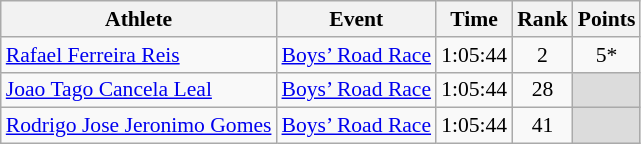<table class="wikitable" border="1" style="font-size:90%">
<tr>
<th>Athlete</th>
<th>Event</th>
<th>Time</th>
<th>Rank</th>
<th>Points</th>
</tr>
<tr>
<td><a href='#'>Rafael Ferreira Reis</a></td>
<td><a href='#'>Boys’ Road Race</a></td>
<td align=center>1:05:44</td>
<td align=center>2</td>
<td align=center>5*</td>
</tr>
<tr>
<td><a href='#'>Joao Tago Cancela Leal</a></td>
<td><a href='#'>Boys’ Road Race</a></td>
<td align=center>1:05:44</td>
<td align=center>28</td>
<td bgcolor=#DCDCDC></td>
</tr>
<tr>
<td><a href='#'>Rodrigo Jose Jeronimo Gomes</a></td>
<td><a href='#'>Boys’ Road Race</a></td>
<td align=center>1:05:44</td>
<td align=center>41</td>
<td bgcolor=#DCDCDC></td>
</tr>
</table>
